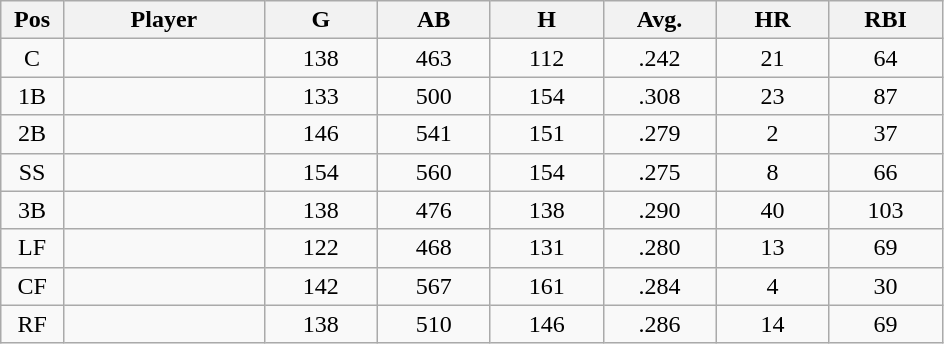<table class="wikitable sortable">
<tr>
<th bgcolor="#DDDDFF" width="5%">Pos</th>
<th bgcolor="#DDDDFF" width="16%">Player</th>
<th bgcolor="#DDDDFF" width="9%">G</th>
<th bgcolor="#DDDDFF" width="9%">AB</th>
<th bgcolor="#DDDDFF" width="9%">H</th>
<th bgcolor="#DDDDFF" width="9%">Avg.</th>
<th bgcolor="#DDDDFF" width="9%">HR</th>
<th bgcolor="#DDDDFF" width="9%">RBI</th>
</tr>
<tr align="center">
<td>C</td>
<td></td>
<td>138</td>
<td>463</td>
<td>112</td>
<td>.242</td>
<td>21</td>
<td>64</td>
</tr>
<tr align="center">
<td>1B</td>
<td></td>
<td>133</td>
<td>500</td>
<td>154</td>
<td>.308</td>
<td>23</td>
<td>87</td>
</tr>
<tr align="center">
<td>2B</td>
<td></td>
<td>146</td>
<td>541</td>
<td>151</td>
<td>.279</td>
<td>2</td>
<td>37</td>
</tr>
<tr align="center">
<td>SS</td>
<td></td>
<td>154</td>
<td>560</td>
<td>154</td>
<td>.275</td>
<td>8</td>
<td>66</td>
</tr>
<tr align="center">
<td>3B</td>
<td></td>
<td>138</td>
<td>476</td>
<td>138</td>
<td>.290</td>
<td>40</td>
<td>103</td>
</tr>
<tr align="center">
<td>LF</td>
<td></td>
<td>122</td>
<td>468</td>
<td>131</td>
<td>.280</td>
<td>13</td>
<td>69</td>
</tr>
<tr align="center">
<td>CF</td>
<td></td>
<td>142</td>
<td>567</td>
<td>161</td>
<td>.284</td>
<td>4</td>
<td>30</td>
</tr>
<tr align="center">
<td>RF</td>
<td></td>
<td>138</td>
<td>510</td>
<td>146</td>
<td>.286</td>
<td>14</td>
<td>69</td>
</tr>
</table>
